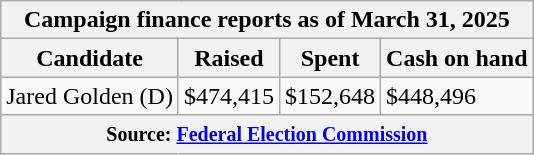<table class="wikitable sortable">
<tr>
<th colspan=4>Campaign finance reports as of March 31, 2025</th>
</tr>
<tr style="text-align:center;">
<th>Candidate</th>
<th>Raised</th>
<th>Spent</th>
<th>Cash on hand</th>
</tr>
<tr>
<td>Jared Golden (D)</td>
<td>$474,415</td>
<td>$152,648</td>
<td>$448,496</td>
</tr>
<tr>
<th colspan="4"><small>Source: <a href='#'>Federal Election Commission</a></small></th>
</tr>
</table>
